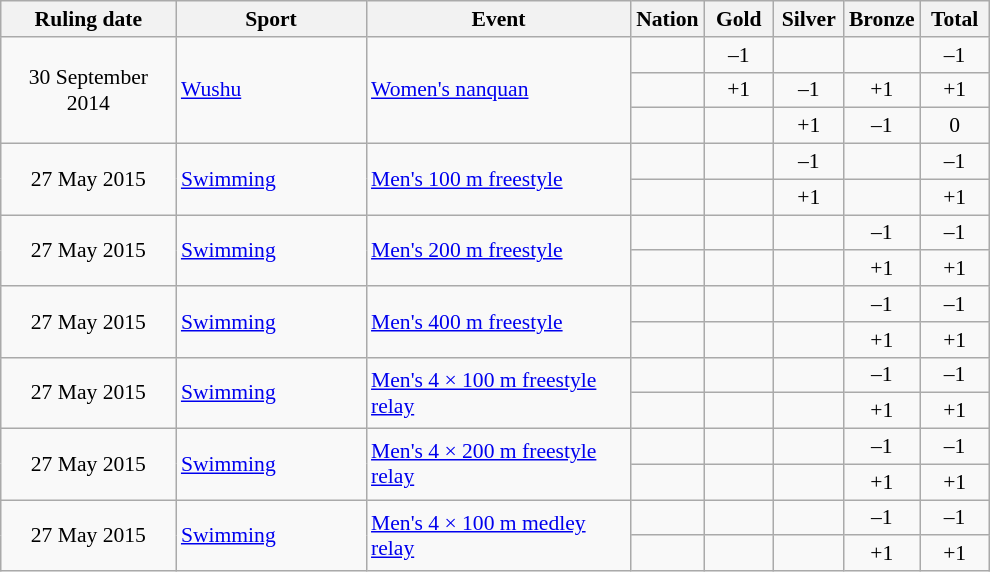<table class="wikitable" style="text-align:center; font-size:90%;">
<tr>
<th scope="col" width="110">Ruling date</th>
<th scope="col" width="120">Sport</th>
<th scope="col" width="170">Event</th>
<th scope="col" width="Philippines">Nation</th>
<th scope="col" width="40">Gold</th>
<th scope="col" width="40">Silver</th>
<th scope="col" width="40">Bronze</th>
<th scope="col" width="40">Total</th>
</tr>
<tr>
<td rowspan=3>30 September 2014</td>
<td rowspan=3 align=left><a href='#'>Wushu</a></td>
<td rowspan=3 align=left><a href='#'>Women's nanquan</a></td>
<td align=left></td>
<td>–1</td>
<td></td>
<td></td>
<td>–1</td>
</tr>
<tr>
<td align=left></td>
<td>+1</td>
<td>–1</td>
<td>+1</td>
<td>+1</td>
</tr>
<tr>
<td align=left></td>
<td></td>
<td>+1</td>
<td>–1</td>
<td>0</td>
</tr>
<tr>
<td rowspan=2>27 May 2015</td>
<td rowspan=2 align=left><a href='#'>Swimming</a></td>
<td rowspan=2 align=left><a href='#'>Men's 100 m freestyle</a></td>
<td align=left></td>
<td></td>
<td>–1</td>
<td></td>
<td>–1</td>
</tr>
<tr>
<td align=left></td>
<td></td>
<td>+1</td>
<td></td>
<td>+1</td>
</tr>
<tr>
<td rowspan=2>27 May 2015</td>
<td rowspan=2 align=left><a href='#'>Swimming</a></td>
<td rowspan=2 align=left><a href='#'>Men's 200 m freestyle</a></td>
<td align=left></td>
<td></td>
<td></td>
<td>–1</td>
<td>–1</td>
</tr>
<tr>
<td align=left></td>
<td></td>
<td></td>
<td>+1</td>
<td>+1</td>
</tr>
<tr>
<td rowspan=2>27 May 2015</td>
<td rowspan=2 align=left><a href='#'>Swimming</a></td>
<td rowspan=2 align=left><a href='#'>Men's 400 m freestyle</a></td>
<td align=left></td>
<td></td>
<td></td>
<td>–1</td>
<td>–1</td>
</tr>
<tr>
<td align=left></td>
<td></td>
<td></td>
<td>+1</td>
<td>+1</td>
</tr>
<tr>
<td rowspan=2>27 May 2015</td>
<td rowspan=2 align=left><a href='#'>Swimming</a></td>
<td rowspan=2 align=left><a href='#'>Men's 4 × 100 m freestyle relay</a></td>
<td align=left></td>
<td></td>
<td></td>
<td>–1</td>
<td>–1</td>
</tr>
<tr>
<td align=left></td>
<td></td>
<td></td>
<td>+1</td>
<td>+1</td>
</tr>
<tr>
<td rowspan=2>27 May 2015</td>
<td rowspan=2 align=left><a href='#'>Swimming</a></td>
<td rowspan=2 align=left><a href='#'>Men's 4 × 200 m freestyle relay</a></td>
<td align=left></td>
<td></td>
<td></td>
<td>–1</td>
<td>–1</td>
</tr>
<tr>
<td align=left></td>
<td></td>
<td></td>
<td>+1</td>
<td>+1</td>
</tr>
<tr>
<td rowspan=2>27 May 2015</td>
<td rowspan=2 align=left><a href='#'>Swimming</a></td>
<td rowspan=2 align=left><a href='#'>Men's 4 × 100 m medley relay</a></td>
<td align=left></td>
<td></td>
<td></td>
<td>–1</td>
<td>–1</td>
</tr>
<tr>
<td align=left></td>
<td></td>
<td></td>
<td>+1</td>
<td>+1</td>
</tr>
</table>
